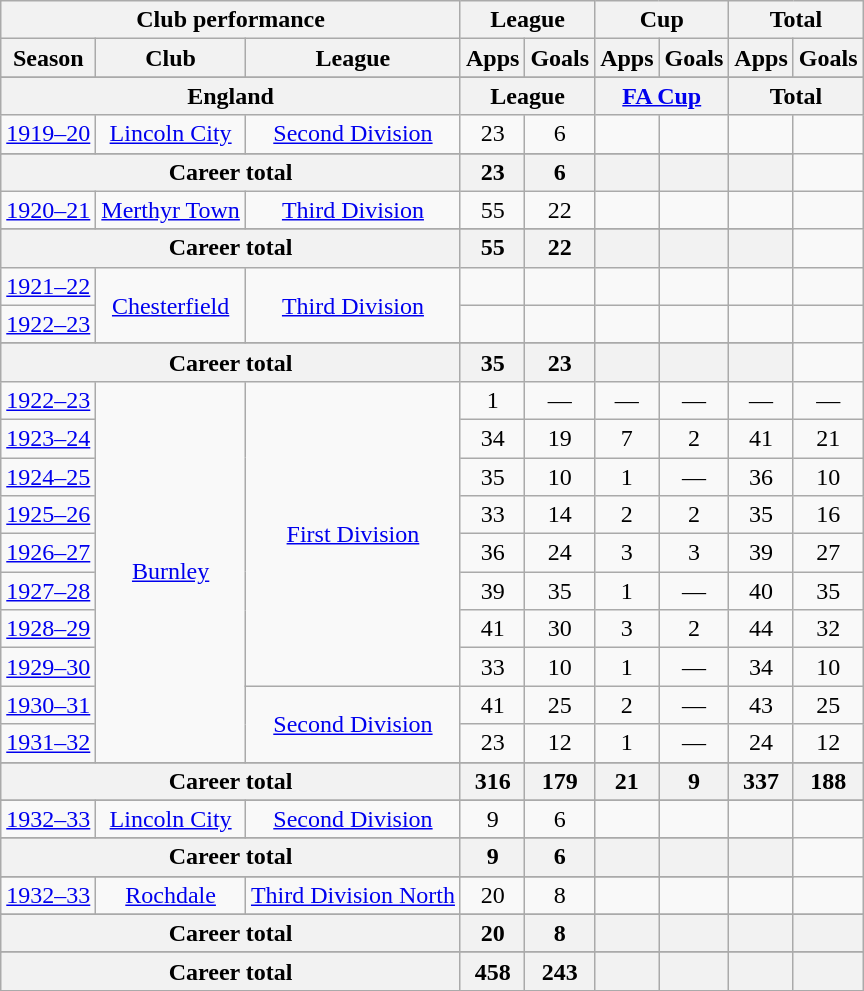<table class="wikitable" style="text-align:center">
<tr>
<th colspan=3>Club performance</th>
<th colspan=2>League</th>
<th colspan=2>Cup</th>
<th colspan=2>Total</th>
</tr>
<tr>
<th>Season</th>
<th>Club</th>
<th>League</th>
<th>Apps</th>
<th>Goals</th>
<th>Apps</th>
<th>Goals</th>
<th>Apps</th>
<th>Goals</th>
</tr>
<tr>
</tr>
<tr>
<th colspan=3>England</th>
<th colspan=2>League</th>
<th colspan=2><a href='#'>FA Cup</a></th>
<th colspan=2>Total</th>
</tr>
<tr>
<td><a href='#'>1919–20</a></td>
<td><a href='#'>Lincoln City</a></td>
<td><a href='#'>Second Division</a></td>
<td>23</td>
<td>6</td>
<td></td>
<td></td>
<td></td>
<td></td>
</tr>
<tr>
</tr>
<tr>
<th colspan=3>Career total</th>
<th>23</th>
<th>6</th>
<th></th>
<th></th>
<th></th>
</tr>
<tr>
<td><a href='#'>1920–21</a></td>
<td><a href='#'>Merthyr Town</a></td>
<td><a href='#'>Third Division</a></td>
<td>55</td>
<td>22</td>
<td></td>
<td></td>
<td></td>
<td></td>
</tr>
<tr>
</tr>
<tr>
<th colspan=3>Career total</th>
<th>55</th>
<th>22</th>
<th></th>
<th></th>
<th></th>
</tr>
<tr>
<td><a href='#'>1921–22</a></td>
<td rowspan="2"><a href='#'>Chesterfield</a></td>
<td rowspan="2"><a href='#'>Third Division</a></td>
<td></td>
<td></td>
<td></td>
<td></td>
<td></td>
<td></td>
</tr>
<tr>
<td><a href='#'>1922–23</a></td>
<td></td>
<td></td>
<td></td>
<td></td>
<td></td>
<td></td>
</tr>
<tr>
</tr>
<tr>
<th colspan=3>Career total</th>
<th>35</th>
<th>23</th>
<th></th>
<th></th>
<th></th>
</tr>
<tr>
<td><a href='#'>1922–23</a></td>
<td rowspan="10"><a href='#'>Burnley</a></td>
<td rowspan="8"><a href='#'>First Division</a></td>
<td>1</td>
<td>—</td>
<td>—</td>
<td>—</td>
<td>—</td>
<td>—</td>
</tr>
<tr>
<td><a href='#'>1923–24</a></td>
<td>34</td>
<td>19</td>
<td>7</td>
<td>2</td>
<td>41</td>
<td>21</td>
</tr>
<tr>
<td><a href='#'>1924–25</a></td>
<td>35</td>
<td>10</td>
<td>1</td>
<td>—</td>
<td>36</td>
<td>10</td>
</tr>
<tr>
<td><a href='#'>1925–26</a></td>
<td>33</td>
<td>14</td>
<td>2</td>
<td>2</td>
<td>35</td>
<td>16</td>
</tr>
<tr>
<td><a href='#'>1926–27</a></td>
<td>36</td>
<td>24</td>
<td>3</td>
<td>3</td>
<td>39</td>
<td>27</td>
</tr>
<tr>
<td><a href='#'>1927–28</a></td>
<td>39</td>
<td>35</td>
<td>1</td>
<td>—</td>
<td>40</td>
<td>35</td>
</tr>
<tr>
<td><a href='#'>1928–29</a></td>
<td>41</td>
<td>30</td>
<td>3</td>
<td>2</td>
<td>44</td>
<td>32</td>
</tr>
<tr>
<td><a href='#'>1929–30</a></td>
<td>33</td>
<td>10</td>
<td>1</td>
<td>—</td>
<td>34</td>
<td>10</td>
</tr>
<tr>
<td><a href='#'>1930–31</a></td>
<td rowspan="2"><a href='#'>Second Division</a></td>
<td>41</td>
<td>25</td>
<td>2</td>
<td>—</td>
<td>43</td>
<td>25</td>
</tr>
<tr>
<td><a href='#'>1931–32</a></td>
<td>23</td>
<td>12</td>
<td>1</td>
<td>—</td>
<td>24</td>
<td>12</td>
</tr>
<tr>
</tr>
<tr>
<th colspan=3>Career total</th>
<th>316</th>
<th>179</th>
<th>21</th>
<th>9</th>
<th>337</th>
<th>188</th>
</tr>
<tr>
</tr>
<tr>
<td><a href='#'>1932–33</a></td>
<td><a href='#'>Lincoln City</a></td>
<td><a href='#'>Second Division</a></td>
<td>9</td>
<td>6</td>
<td></td>
<td></td>
<td></td>
<td></td>
</tr>
<tr>
</tr>
<tr>
<th colspan=3>Career total</th>
<th>9</th>
<th>6</th>
<th></th>
<th></th>
<th></th>
</tr>
<tr>
</tr>
<tr>
<td><a href='#'>1932–33</a></td>
<td><a href='#'>Rochdale</a></td>
<td><a href='#'>Third Division North</a></td>
<td>20</td>
<td>8</td>
<td></td>
<td></td>
<td></td>
<td></td>
</tr>
<tr>
</tr>
<tr>
<th colspan=3>Career total</th>
<th>20</th>
<th>8</th>
<th></th>
<th></th>
<th></th>
<th></th>
</tr>
<tr>
</tr>
<tr>
</tr>
<tr>
<th colspan=3>Career total</th>
<th>458</th>
<th>243</th>
<th></th>
<th></th>
<th></th>
<th></th>
</tr>
<tr>
</tr>
</table>
